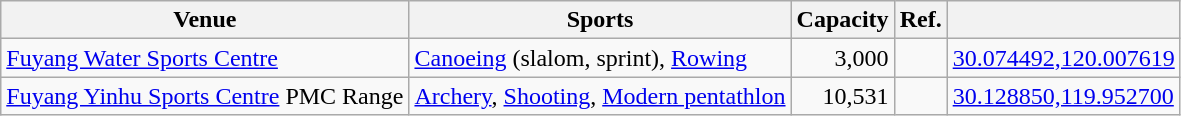<table class="wikitable sortable">
<tr>
<th>Venue</th>
<th>Sports</th>
<th>Capacity</th>
<th>Ref.</th>
<th></th>
</tr>
<tr>
<td><a href='#'>Fuyang Water Sports Centre</a></td>
<td><a href='#'>Canoeing</a> (slalom, sprint), <a href='#'>Rowing</a></td>
<td align=right>3,000</td>
<td></td>
<td><a href='#'>30.074492,120.007619</a></td>
</tr>
<tr>
<td><a href='#'>Fuyang Yinhu Sports Centre</a> PMC Range</td>
<td><a href='#'>Archery</a>, <a href='#'>Shooting</a>, <a href='#'>Modern pentathlon</a></td>
<td align=right>10,531</td>
<td></td>
<td><a href='#'>30.128850,119.952700</a></td>
</tr>
</table>
